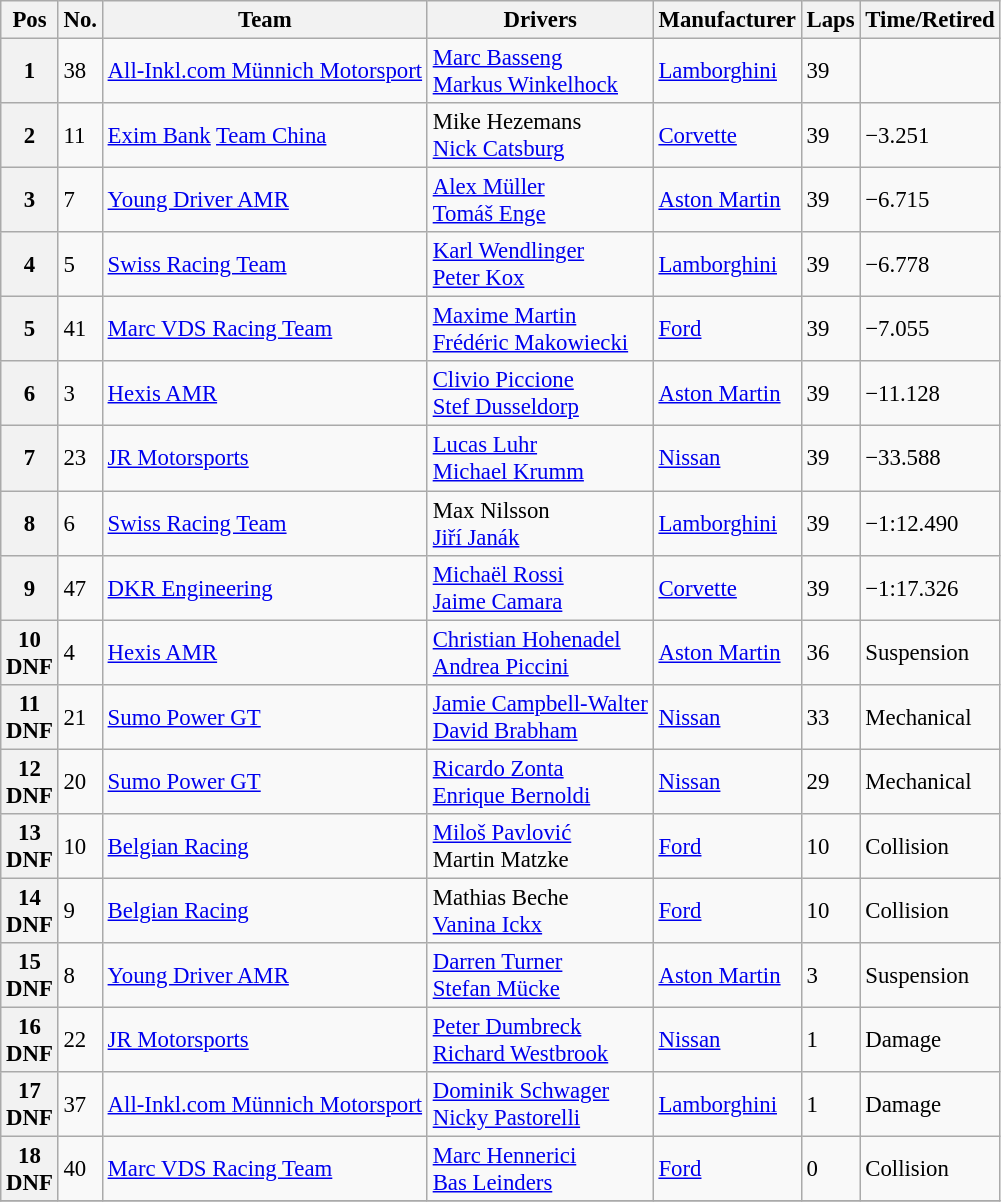<table class="wikitable" style="font-size: 95%;">
<tr>
<th>Pos</th>
<th>No.</th>
<th>Team</th>
<th>Drivers</th>
<th>Manufacturer</th>
<th>Laps</th>
<th>Time/Retired</th>
</tr>
<tr>
<th>1</th>
<td>38</td>
<td> <a href='#'>All-Inkl.com Münnich Motorsport</a></td>
<td> <a href='#'>Marc Basseng</a><br> <a href='#'>Markus Winkelhock</a></td>
<td><a href='#'>Lamborghini</a></td>
<td>39</td>
<td></td>
</tr>
<tr>
<th>2</th>
<td>11</td>
<td> <a href='#'>Exim Bank</a> <a href='#'>Team China</a></td>
<td> Mike Hezemans<br> <a href='#'>Nick Catsburg</a></td>
<td><a href='#'>Corvette</a></td>
<td>39</td>
<td>−3.251</td>
</tr>
<tr>
<th>3</th>
<td>7</td>
<td> <a href='#'>Young Driver AMR</a></td>
<td> <a href='#'>Alex Müller</a><br> <a href='#'>Tomáš Enge</a></td>
<td><a href='#'>Aston Martin</a></td>
<td>39</td>
<td>−6.715</td>
</tr>
<tr>
<th>4</th>
<td>5</td>
<td> <a href='#'>Swiss Racing Team</a></td>
<td> <a href='#'>Karl Wendlinger</a><br> <a href='#'>Peter Kox</a></td>
<td><a href='#'>Lamborghini</a></td>
<td>39</td>
<td>−6.778</td>
</tr>
<tr>
<th>5</th>
<td>41</td>
<td> <a href='#'>Marc VDS Racing Team</a></td>
<td> <a href='#'>Maxime Martin</a><br> <a href='#'>Frédéric Makowiecki</a></td>
<td><a href='#'>Ford</a></td>
<td>39</td>
<td>−7.055</td>
</tr>
<tr>
<th>6</th>
<td>3</td>
<td> <a href='#'>Hexis AMR</a></td>
<td> <a href='#'>Clivio Piccione</a><br> <a href='#'>Stef Dusseldorp</a></td>
<td><a href='#'>Aston Martin</a></td>
<td>39</td>
<td>−11.128</td>
</tr>
<tr>
<th>7</th>
<td>23</td>
<td> <a href='#'>JR Motorsports</a></td>
<td> <a href='#'>Lucas Luhr</a><br> <a href='#'>Michael Krumm</a></td>
<td><a href='#'>Nissan</a></td>
<td>39</td>
<td>−33.588</td>
</tr>
<tr>
<th>8</th>
<td>6</td>
<td> <a href='#'>Swiss Racing Team</a></td>
<td> Max Nilsson<br> <a href='#'>Jiří Janák</a></td>
<td><a href='#'>Lamborghini</a></td>
<td>39</td>
<td>−1:12.490</td>
</tr>
<tr>
<th>9</th>
<td>47</td>
<td> <a href='#'>DKR Engineering</a></td>
<td> <a href='#'>Michaël Rossi</a><br> <a href='#'>Jaime Camara</a></td>
<td><a href='#'>Corvette</a></td>
<td>39</td>
<td>−1:17.326</td>
</tr>
<tr>
<th>10<br>DNF</th>
<td>4</td>
<td> <a href='#'>Hexis AMR</a></td>
<td> <a href='#'>Christian Hohenadel</a><br> <a href='#'>Andrea Piccini</a></td>
<td><a href='#'>Aston Martin</a></td>
<td>36</td>
<td>Suspension</td>
</tr>
<tr>
<th>11<br>DNF</th>
<td>21</td>
<td> <a href='#'>Sumo Power GT</a></td>
<td> <a href='#'>Jamie Campbell-Walter</a><br> <a href='#'>David Brabham</a></td>
<td><a href='#'>Nissan</a></td>
<td>33</td>
<td>Mechanical</td>
</tr>
<tr>
<th>12<br>DNF</th>
<td>20</td>
<td> <a href='#'>Sumo Power GT</a></td>
<td> <a href='#'>Ricardo Zonta</a><br> <a href='#'>Enrique Bernoldi</a></td>
<td><a href='#'>Nissan</a></td>
<td>29</td>
<td>Mechanical</td>
</tr>
<tr>
<th>13<br>DNF</th>
<td>10</td>
<td> <a href='#'>Belgian Racing</a></td>
<td> <a href='#'>Miloš Pavlović</a><br> Martin Matzke</td>
<td><a href='#'>Ford</a></td>
<td>10</td>
<td>Collision</td>
</tr>
<tr>
<th>14<br>DNF</th>
<td>9</td>
<td> <a href='#'>Belgian Racing</a></td>
<td> Mathias Beche<br> <a href='#'>Vanina Ickx</a></td>
<td><a href='#'>Ford</a></td>
<td>10</td>
<td>Collision</td>
</tr>
<tr>
<th>15<br>DNF</th>
<td>8</td>
<td> <a href='#'>Young Driver AMR</a></td>
<td> <a href='#'>Darren Turner</a><br> <a href='#'>Stefan Mücke</a></td>
<td><a href='#'>Aston Martin</a></td>
<td>3</td>
<td>Suspension</td>
</tr>
<tr>
<th>16<br>DNF</th>
<td>22</td>
<td> <a href='#'>JR Motorsports</a></td>
<td> <a href='#'>Peter Dumbreck</a><br> <a href='#'>Richard Westbrook</a></td>
<td><a href='#'>Nissan</a></td>
<td>1</td>
<td>Damage</td>
</tr>
<tr>
<th>17<br>DNF</th>
<td>37</td>
<td> <a href='#'>All-Inkl.com Münnich Motorsport</a></td>
<td> <a href='#'>Dominik Schwager</a><br> <a href='#'>Nicky Pastorelli</a></td>
<td><a href='#'>Lamborghini</a></td>
<td>1</td>
<td>Damage</td>
</tr>
<tr>
<th>18<br>DNF</th>
<td>40</td>
<td> <a href='#'>Marc VDS Racing Team</a></td>
<td> <a href='#'>Marc Hennerici</a><br> <a href='#'>Bas Leinders</a></td>
<td><a href='#'>Ford</a></td>
<td>0</td>
<td>Collision</td>
</tr>
<tr>
</tr>
</table>
